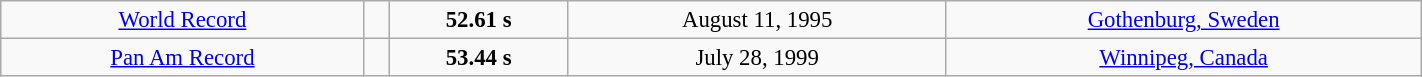<table class="wikitable" style=" text-align:center; font-size:95%;" width="75%">
<tr>
<td><a href='#'>World Record</a></td>
<td></td>
<td><strong>52.61 s </strong></td>
<td>August 11, 1995</td>
<td> <a href='#'>Gothenburg, Sweden</a></td>
</tr>
<tr>
<td><a href='#'>Pan Am Record</a></td>
<td></td>
<td><strong>53.44 s </strong></td>
<td>July 28, 1999</td>
<td> <a href='#'>Winnipeg, Canada</a></td>
</tr>
</table>
